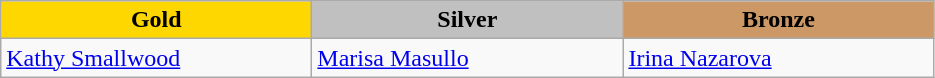<table class="wikitable" style="text-align:left">
<tr align="center">
<td width=200 bgcolor=gold><strong>Gold</strong></td>
<td width=200 bgcolor=silver><strong>Silver</strong></td>
<td width=200 bgcolor=CC9966><strong>Bronze</strong></td>
</tr>
<tr>
<td><a href='#'>Kathy Smallwood</a><br><em></em></td>
<td><a href='#'>Marisa Masullo</a><br><em></em></td>
<td><a href='#'>Irina Nazarova</a><br><em></em></td>
</tr>
</table>
